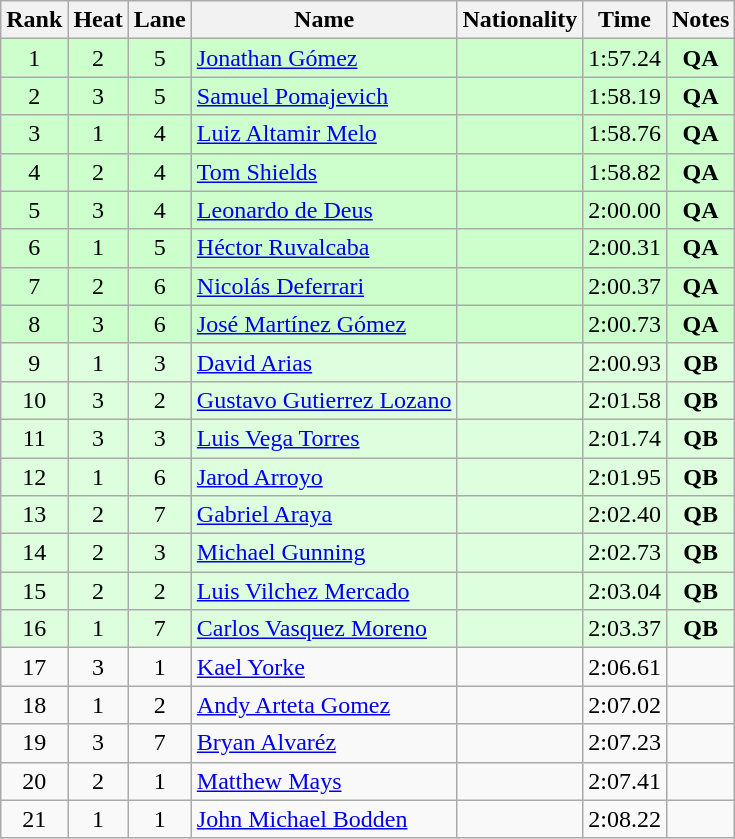<table class="wikitable sortable" style="text-align:center">
<tr>
<th>Rank</th>
<th>Heat</th>
<th>Lane</th>
<th>Name</th>
<th>Nationality</th>
<th>Time</th>
<th>Notes</th>
</tr>
<tr bgcolor=ccffcc>
<td>1</td>
<td>2</td>
<td>5</td>
<td align=left><a href='#'>Jonathan Gómez</a></td>
<td align=left></td>
<td>1:57.24</td>
<td><strong>QA</strong></td>
</tr>
<tr bgcolor=ccffcc>
<td>2</td>
<td>3</td>
<td>5</td>
<td align=left><a href='#'>Samuel Pomajevich</a></td>
<td align=left></td>
<td>1:58.19</td>
<td><strong>QA</strong></td>
</tr>
<tr bgcolor=ccffcc>
<td>3</td>
<td>1</td>
<td>4</td>
<td align=left><a href='#'>Luiz Altamir Melo</a></td>
<td align=left></td>
<td>1:58.76</td>
<td><strong>QA</strong></td>
</tr>
<tr bgcolor=ccffcc>
<td>4</td>
<td>2</td>
<td>4</td>
<td align=left><a href='#'>Tom Shields</a></td>
<td align=left></td>
<td>1:58.82</td>
<td><strong>QA</strong></td>
</tr>
<tr bgcolor=ccffcc>
<td>5</td>
<td>3</td>
<td>4</td>
<td align=left><a href='#'>Leonardo de Deus</a></td>
<td align=left></td>
<td>2:00.00</td>
<td><strong>QA</strong></td>
</tr>
<tr bgcolor=ccffcc>
<td>6</td>
<td>1</td>
<td>5</td>
<td align=left><a href='#'>Héctor Ruvalcaba</a></td>
<td align=left></td>
<td>2:00.31</td>
<td><strong>QA</strong></td>
</tr>
<tr bgcolor=ccffcc>
<td>7</td>
<td>2</td>
<td>6</td>
<td align=left><a href='#'>Nicolás Deferrari</a></td>
<td align=left></td>
<td>2:00.37</td>
<td><strong>QA</strong></td>
</tr>
<tr bgcolor=ccffcc>
<td>8</td>
<td>3</td>
<td>6</td>
<td align=left><a href='#'>José Martínez Gómez</a></td>
<td align=left></td>
<td>2:00.73</td>
<td><strong>QA</strong></td>
</tr>
<tr bgcolor=ddffdd>
<td>9</td>
<td>1</td>
<td>3</td>
<td align=left><a href='#'>David Arias</a></td>
<td align=left></td>
<td>2:00.93</td>
<td><strong>QB</strong></td>
</tr>
<tr bgcolor=ddffdd>
<td>10</td>
<td>3</td>
<td>2</td>
<td align=left><a href='#'>Gustavo Gutierrez Lozano</a></td>
<td align=left></td>
<td>2:01.58</td>
<td><strong>QB</strong></td>
</tr>
<tr bgcolor=ddffdd>
<td>11</td>
<td>3</td>
<td>3</td>
<td align=left><a href='#'>Luis Vega Torres</a></td>
<td align=left></td>
<td>2:01.74</td>
<td><strong>QB</strong></td>
</tr>
<tr bgcolor=ddffdd>
<td>12</td>
<td>1</td>
<td>6</td>
<td align=left><a href='#'>Jarod Arroyo</a></td>
<td align=left></td>
<td>2:01.95</td>
<td><strong>QB</strong></td>
</tr>
<tr bgcolor=ddffdd>
<td>13</td>
<td>2</td>
<td>7</td>
<td align=left><a href='#'>Gabriel Araya</a></td>
<td align=left></td>
<td>2:02.40</td>
<td><strong>QB</strong></td>
</tr>
<tr bgcolor=ddffdd>
<td>14</td>
<td>2</td>
<td>3</td>
<td align=left><a href='#'>Michael Gunning</a></td>
<td align=left></td>
<td>2:02.73</td>
<td><strong>QB</strong></td>
</tr>
<tr bgcolor=ddffdd>
<td>15</td>
<td>2</td>
<td>2</td>
<td align=left><a href='#'>Luis Vilchez Mercado</a></td>
<td align=left></td>
<td>2:03.04</td>
<td><strong>QB</strong></td>
</tr>
<tr bgcolor=ddffdd>
<td>16</td>
<td>1</td>
<td>7</td>
<td align=left><a href='#'>Carlos Vasquez Moreno</a></td>
<td align=left></td>
<td>2:03.37</td>
<td><strong>QB</strong></td>
</tr>
<tr>
<td>17</td>
<td>3</td>
<td>1</td>
<td align=left><a href='#'>Kael Yorke</a></td>
<td align=left></td>
<td>2:06.61</td>
<td></td>
</tr>
<tr>
<td>18</td>
<td>1</td>
<td>2</td>
<td align=left><a href='#'>Andy Arteta Gomez</a></td>
<td align=left></td>
<td>2:07.02</td>
<td></td>
</tr>
<tr>
<td>19</td>
<td>3</td>
<td>7</td>
<td align=left><a href='#'>Bryan Alvaréz</a></td>
<td align=left></td>
<td>2:07.23</td>
<td></td>
</tr>
<tr>
<td>20</td>
<td>2</td>
<td>1</td>
<td align=left><a href='#'>Matthew Mays</a></td>
<td align=left></td>
<td>2:07.41</td>
<td></td>
</tr>
<tr>
<td>21</td>
<td>1</td>
<td>1</td>
<td align=left><a href='#'>John Michael Bodden</a></td>
<td align=left></td>
<td>2:08.22</td>
<td></td>
</tr>
</table>
